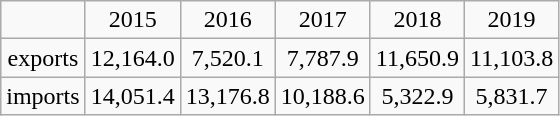<table class="wikitable">
<tr>
<td></td>
<td align="center">2015</td>
<td align="center">2016</td>
<td align="center">2017</td>
<td align="center">2018</td>
<td align="center">2019</td>
</tr>
<tr>
<td align="center">exports</td>
<td align="center">12,164.0</td>
<td align="center">7,520.1</td>
<td align="center">7,787.9</td>
<td align="center">11,650.9</td>
<td align="center">11,103.8</td>
</tr>
<tr>
<td align="center">imports</td>
<td align="center">14,051.4</td>
<td align="center">13,176.8</td>
<td align="center">10,188.6</td>
<td align="center">5,322.9</td>
<td align="center">5,831.7</td>
</tr>
</table>
